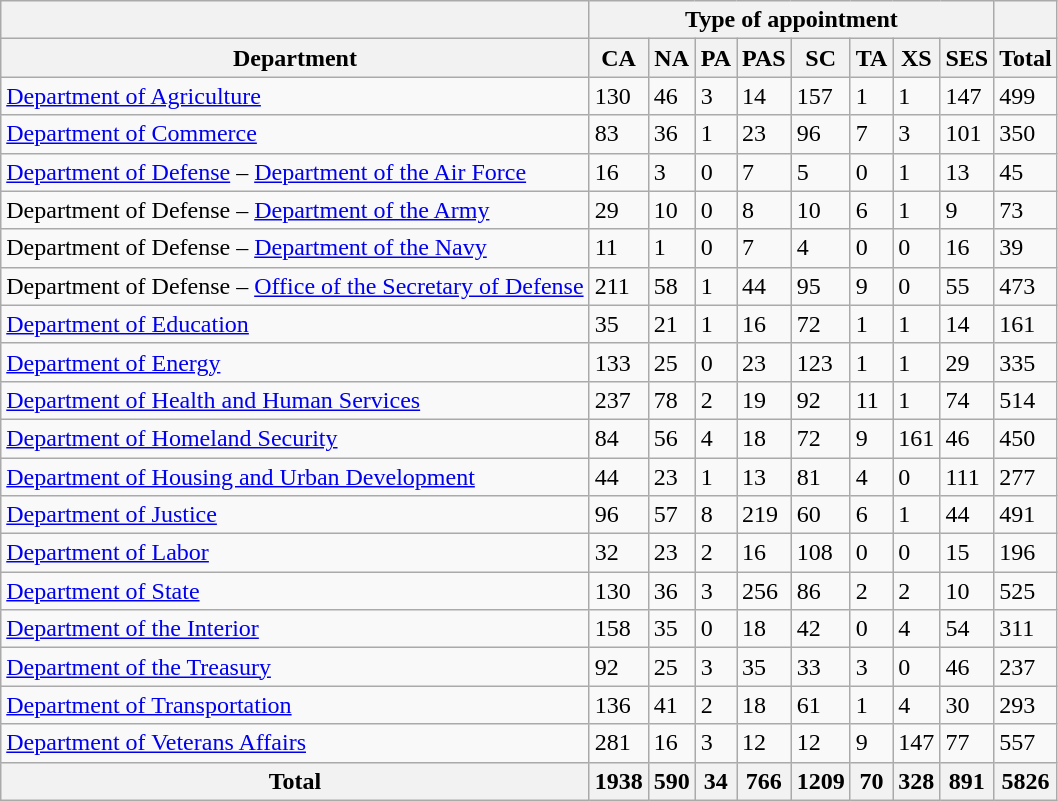<table class="wikitable sortable">
<tr>
<th></th>
<th colspan="8">Type of appointment</th>
<th></th>
</tr>
<tr>
<th>Department</th>
<th>CA</th>
<th>NA</th>
<th>PA</th>
<th>PAS</th>
<th>SC</th>
<th>TA</th>
<th>XS</th>
<th>SES</th>
<th>Total</th>
</tr>
<tr>
<td><a href='#'>Department of Agriculture</a></td>
<td>130</td>
<td>46</td>
<td>3</td>
<td>14</td>
<td>157</td>
<td>1</td>
<td>1</td>
<td>147</td>
<td>499</td>
</tr>
<tr>
<td><a href='#'>Department of Commerce</a></td>
<td>83</td>
<td>36</td>
<td>1</td>
<td>23</td>
<td>96</td>
<td>7</td>
<td>3</td>
<td>101</td>
<td>350</td>
</tr>
<tr>
<td><a href='#'>Department of Defense</a> – <a href='#'>Department of the Air Force</a></td>
<td>16</td>
<td>3</td>
<td>0</td>
<td>7</td>
<td>5</td>
<td>0</td>
<td>1</td>
<td>13</td>
<td>45</td>
</tr>
<tr>
<td>Department of Defense – <a href='#'>Department of the Army</a></td>
<td>29</td>
<td>10</td>
<td>0</td>
<td>8</td>
<td>10</td>
<td>6</td>
<td>1</td>
<td>9</td>
<td>73</td>
</tr>
<tr>
<td>Department of Defense – <a href='#'>Department of the Navy</a></td>
<td>11</td>
<td>1</td>
<td>0</td>
<td>7</td>
<td>4</td>
<td>0</td>
<td>0</td>
<td>16</td>
<td>39</td>
</tr>
<tr>
<td>Department of Defense – <a href='#'>Office of the Secretary of Defense</a></td>
<td>211</td>
<td>58</td>
<td>1</td>
<td>44</td>
<td>95</td>
<td>9</td>
<td>0</td>
<td>55</td>
<td>473</td>
</tr>
<tr>
<td><a href='#'>Department of Education</a></td>
<td>35</td>
<td>21</td>
<td>1</td>
<td>16</td>
<td>72</td>
<td>1</td>
<td>1</td>
<td>14</td>
<td>161</td>
</tr>
<tr>
<td><a href='#'>Department of Energy</a></td>
<td>133</td>
<td>25</td>
<td>0</td>
<td>23</td>
<td>123</td>
<td>1</td>
<td>1</td>
<td>29</td>
<td>335</td>
</tr>
<tr>
<td><a href='#'>Department of Health and Human Services</a></td>
<td>237</td>
<td>78</td>
<td>2</td>
<td>19</td>
<td>92</td>
<td>11</td>
<td>1</td>
<td>74</td>
<td>514</td>
</tr>
<tr>
<td><a href='#'>Department of Homeland Security</a></td>
<td>84</td>
<td>56</td>
<td>4</td>
<td>18</td>
<td>72</td>
<td>9</td>
<td>161</td>
<td>46</td>
<td>450</td>
</tr>
<tr>
<td><a href='#'>Department of Housing and Urban Development</a></td>
<td>44</td>
<td>23</td>
<td>1</td>
<td>13</td>
<td>81</td>
<td>4</td>
<td>0</td>
<td>111</td>
<td>277</td>
</tr>
<tr>
<td><a href='#'>Department of Justice</a></td>
<td>96</td>
<td>57</td>
<td>8</td>
<td>219</td>
<td>60</td>
<td>6</td>
<td>1</td>
<td>44</td>
<td>491</td>
</tr>
<tr>
<td><a href='#'>Department of Labor</a></td>
<td>32</td>
<td>23</td>
<td>2</td>
<td>16</td>
<td>108</td>
<td>0</td>
<td>0</td>
<td>15</td>
<td>196</td>
</tr>
<tr>
<td><a href='#'>Department of State</a></td>
<td>130</td>
<td>36</td>
<td>3</td>
<td>256</td>
<td>86</td>
<td>2</td>
<td>2</td>
<td>10</td>
<td>525</td>
</tr>
<tr>
<td><a href='#'>Department of the Interior</a></td>
<td>158</td>
<td>35</td>
<td>0</td>
<td>18</td>
<td>42</td>
<td>0</td>
<td>4</td>
<td>54</td>
<td>311</td>
</tr>
<tr>
<td><a href='#'>Department of the Treasury</a></td>
<td>92</td>
<td>25</td>
<td>3</td>
<td>35</td>
<td>33</td>
<td>3</td>
<td>0</td>
<td>46</td>
<td>237</td>
</tr>
<tr>
<td><a href='#'>Department of Transportation</a></td>
<td>136</td>
<td>41</td>
<td>2</td>
<td>18</td>
<td>61</td>
<td>1</td>
<td>4</td>
<td>30</td>
<td>293</td>
</tr>
<tr>
<td><a href='#'>Department of Veterans Affairs</a></td>
<td>281</td>
<td>16</td>
<td>3</td>
<td>12</td>
<td>12</td>
<td>9</td>
<td>147</td>
<td>77</td>
<td>557</td>
</tr>
<tr>
<th>Total</th>
<th>1938</th>
<th>590</th>
<th>34</th>
<th>766</th>
<th>1209</th>
<th>70</th>
<th>328</th>
<th>891</th>
<th>5826</th>
</tr>
</table>
